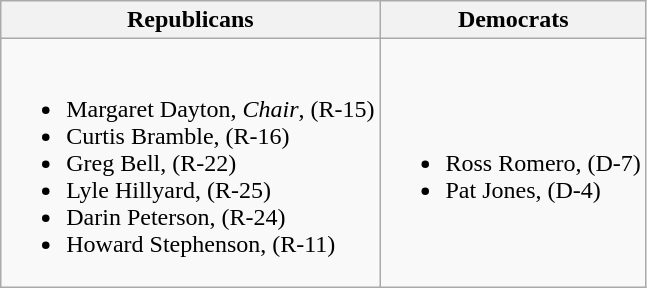<table class=wikitable>
<tr>
<th>Republicans</th>
<th>Democrats</th>
</tr>
<tr>
<td><br><ul><li>Margaret Dayton, <em>Chair</em>, (R-15)</li><li>Curtis Bramble, (R-16)</li><li>Greg Bell, (R-22)</li><li>Lyle Hillyard, (R-25)</li><li>Darin Peterson, (R-24)</li><li>Howard Stephenson, (R-11)</li></ul></td>
<td><br><ul><li>Ross Romero, (D-7)</li><li>Pat Jones, (D-4)</li></ul></td>
</tr>
</table>
